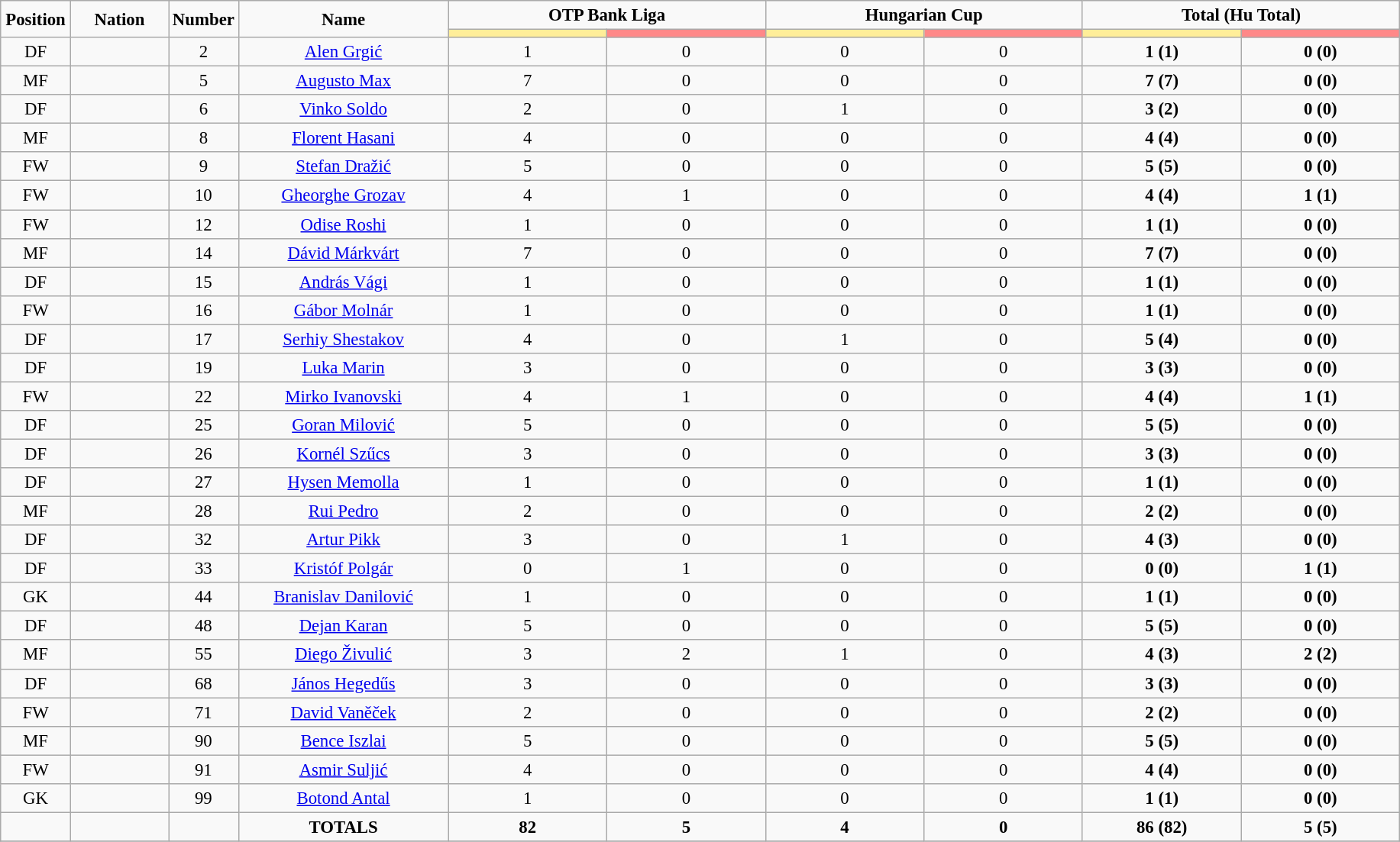<table class="wikitable" style="font-size: 95%; text-align: center;">
<tr>
<td rowspan="2" width="5%" align="center"><strong>Position</strong></td>
<td rowspan="2" width="7%" align="center"><strong>Nation</strong></td>
<td rowspan="2" width="5%" align="center"><strong>Number</strong></td>
<td rowspan="2" width="15%" align="center"><strong>Name</strong></td>
<td colspan="2" align="center"><strong>OTP Bank Liga</strong></td>
<td colspan="2" align="center"><strong>Hungarian Cup</strong></td>
<td colspan="2" align="center"><strong>Total (Hu Total)</strong></td>
</tr>
<tr>
<th width=60 style="background: #FFEE99"></th>
<th width=60 style="background: #FF8888"></th>
<th width=60 style="background: #FFEE99"></th>
<th width=60 style="background: #FF8888"></th>
<th width=60 style="background: #FFEE99"></th>
<th width=60 style="background: #FF8888"></th>
</tr>
<tr>
<td>DF</td>
<td></td>
<td>2</td>
<td><a href='#'>Alen Grgić</a></td>
<td>1</td>
<td>0</td>
<td>0</td>
<td>0</td>
<td><strong>1 (1)</strong></td>
<td><strong>0 (0)</strong></td>
</tr>
<tr>
<td>MF</td>
<td></td>
<td>5</td>
<td><a href='#'>Augusto Max</a></td>
<td>7</td>
<td>0</td>
<td>0</td>
<td>0</td>
<td><strong>7 (7)</strong></td>
<td><strong>0 (0)</strong></td>
</tr>
<tr>
<td>DF</td>
<td></td>
<td>6</td>
<td><a href='#'>Vinko Soldo</a></td>
<td>2</td>
<td>0</td>
<td>1</td>
<td>0</td>
<td><strong>3 (2)</strong></td>
<td><strong>0 (0)</strong></td>
</tr>
<tr>
<td>MF</td>
<td></td>
<td>8</td>
<td><a href='#'>Florent Hasani</a></td>
<td>4</td>
<td>0</td>
<td>0</td>
<td>0</td>
<td><strong>4 (4)</strong></td>
<td><strong>0 (0)</strong></td>
</tr>
<tr>
<td>FW</td>
<td></td>
<td>9</td>
<td><a href='#'>Stefan Dražić</a></td>
<td>5</td>
<td>0</td>
<td>0</td>
<td>0</td>
<td><strong>5 (5)</strong></td>
<td><strong>0 (0)</strong></td>
</tr>
<tr>
<td>FW</td>
<td></td>
<td>10</td>
<td><a href='#'>Gheorghe Grozav</a></td>
<td>4</td>
<td>1</td>
<td>0</td>
<td>0</td>
<td><strong>4 (4)</strong></td>
<td><strong>1 (1)</strong></td>
</tr>
<tr>
<td>FW</td>
<td></td>
<td>12</td>
<td><a href='#'>Odise Roshi</a></td>
<td>1</td>
<td>0</td>
<td>0</td>
<td>0</td>
<td><strong>1 (1)</strong></td>
<td><strong>0 (0)</strong></td>
</tr>
<tr>
<td>MF</td>
<td></td>
<td>14</td>
<td><a href='#'>Dávid Márkvárt</a></td>
<td>7</td>
<td>0</td>
<td>0</td>
<td>0</td>
<td><strong>7 (7)</strong></td>
<td><strong>0 (0)</strong></td>
</tr>
<tr>
<td>DF</td>
<td></td>
<td>15</td>
<td><a href='#'>András Vági</a></td>
<td>1</td>
<td>0</td>
<td>0</td>
<td>0</td>
<td><strong>1 (1)</strong></td>
<td><strong>0 (0)</strong></td>
</tr>
<tr>
<td>FW</td>
<td></td>
<td>16</td>
<td><a href='#'>Gábor Molnár</a></td>
<td>1</td>
<td>0</td>
<td>0</td>
<td>0</td>
<td><strong>1 (1)</strong></td>
<td><strong>0 (0)</strong></td>
</tr>
<tr>
<td>DF</td>
<td></td>
<td>17</td>
<td><a href='#'>Serhiy Shestakov</a></td>
<td>4</td>
<td>0</td>
<td>1</td>
<td>0</td>
<td><strong>5 (4)</strong></td>
<td><strong>0 (0)</strong></td>
</tr>
<tr>
<td>DF</td>
<td></td>
<td>19</td>
<td><a href='#'>Luka Marin</a></td>
<td>3</td>
<td>0</td>
<td>0</td>
<td>0</td>
<td><strong>3 (3)</strong></td>
<td><strong>0 (0)</strong></td>
</tr>
<tr>
<td>FW</td>
<td></td>
<td>22</td>
<td><a href='#'>Mirko Ivanovski</a></td>
<td>4</td>
<td>1</td>
<td>0</td>
<td>0</td>
<td><strong>4 (4)</strong></td>
<td><strong>1 (1)</strong></td>
</tr>
<tr>
<td>DF</td>
<td></td>
<td>25</td>
<td><a href='#'>Goran Milović</a></td>
<td>5</td>
<td>0</td>
<td>0</td>
<td>0</td>
<td><strong>5 (5)</strong></td>
<td><strong>0 (0)</strong></td>
</tr>
<tr>
<td>DF</td>
<td></td>
<td>26</td>
<td><a href='#'>Kornél Szűcs</a></td>
<td>3</td>
<td>0</td>
<td>0</td>
<td>0</td>
<td><strong>3 (3)</strong></td>
<td><strong>0 (0)</strong></td>
</tr>
<tr>
<td>DF</td>
<td></td>
<td>27</td>
<td><a href='#'>Hysen Memolla</a></td>
<td>1</td>
<td>0</td>
<td>0</td>
<td>0</td>
<td><strong>1 (1)</strong></td>
<td><strong>0 (0)</strong></td>
</tr>
<tr>
<td>MF</td>
<td></td>
<td>28</td>
<td><a href='#'>Rui Pedro</a></td>
<td>2</td>
<td>0</td>
<td>0</td>
<td>0</td>
<td><strong>2 (2)</strong></td>
<td><strong>0 (0)</strong></td>
</tr>
<tr>
<td>DF</td>
<td></td>
<td>32</td>
<td><a href='#'>Artur Pikk</a></td>
<td>3</td>
<td>0</td>
<td>1</td>
<td>0</td>
<td><strong>4 (3)</strong></td>
<td><strong>0 (0)</strong></td>
</tr>
<tr>
<td>DF</td>
<td></td>
<td>33</td>
<td><a href='#'>Kristóf Polgár</a></td>
<td>0</td>
<td>1</td>
<td>0</td>
<td>0</td>
<td><strong>0 (0)</strong></td>
<td><strong>1 (1)</strong></td>
</tr>
<tr>
<td>GK</td>
<td></td>
<td>44</td>
<td><a href='#'>Branislav Danilović</a></td>
<td>1</td>
<td>0</td>
<td>0</td>
<td>0</td>
<td><strong>1 (1)</strong></td>
<td><strong>0 (0)</strong></td>
</tr>
<tr>
<td>DF</td>
<td></td>
<td>48</td>
<td><a href='#'>Dejan Karan</a></td>
<td>5</td>
<td>0</td>
<td>0</td>
<td>0</td>
<td><strong>5 (5)</strong></td>
<td><strong>0 (0)</strong></td>
</tr>
<tr>
<td>MF</td>
<td></td>
<td>55</td>
<td><a href='#'>Diego Živulić</a></td>
<td>3</td>
<td>2</td>
<td>1</td>
<td>0</td>
<td><strong>4 (3)</strong></td>
<td><strong>2 (2)</strong></td>
</tr>
<tr>
<td>DF</td>
<td></td>
<td>68</td>
<td><a href='#'>János Hegedűs</a></td>
<td>3</td>
<td>0</td>
<td>0</td>
<td>0</td>
<td><strong>3 (3)</strong></td>
<td><strong>0 (0)</strong></td>
</tr>
<tr>
<td>FW</td>
<td></td>
<td>71</td>
<td><a href='#'>David Vaněček</a></td>
<td>2</td>
<td>0</td>
<td>0</td>
<td>0</td>
<td><strong>2 (2)</strong></td>
<td><strong>0 (0)</strong></td>
</tr>
<tr>
<td>MF</td>
<td></td>
<td>90</td>
<td><a href='#'>Bence Iszlai</a></td>
<td>5</td>
<td>0</td>
<td>0</td>
<td>0</td>
<td><strong>5 (5)</strong></td>
<td><strong>0 (0)</strong></td>
</tr>
<tr>
<td>FW</td>
<td></td>
<td>91</td>
<td><a href='#'>Asmir Suljić</a></td>
<td>4</td>
<td>0</td>
<td>0</td>
<td>0</td>
<td><strong>4 (4)</strong></td>
<td><strong>0 (0)</strong></td>
</tr>
<tr>
<td>GK</td>
<td></td>
<td>99</td>
<td><a href='#'>Botond Antal</a></td>
<td>1</td>
<td>0</td>
<td>0</td>
<td>0</td>
<td><strong>1 (1)</strong></td>
<td><strong>0 (0)</strong></td>
</tr>
<tr>
<td></td>
<td></td>
<td></td>
<td><strong>TOTALS</strong></td>
<td><strong>82</strong></td>
<td><strong>5</strong></td>
<td><strong>4</strong></td>
<td><strong>0</strong></td>
<td><strong>86 (82)</strong></td>
<td><strong>5 (5)</strong></td>
</tr>
<tr>
</tr>
</table>
